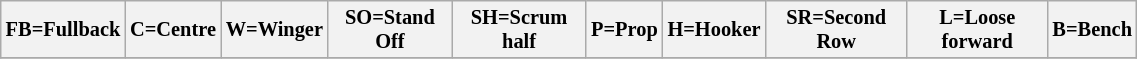<table class="wikitable" style="font-size:85%;" width="60%">
<tr>
<th>FB=Fullback</th>
<th>C=Centre</th>
<th>W=Winger</th>
<th>SO=Stand Off</th>
<th>SH=Scrum half</th>
<th>P=Prop</th>
<th>H=Hooker</th>
<th>SR=Second Row</th>
<th>L=Loose forward</th>
<th>B=Bench</th>
</tr>
<tr>
</tr>
</table>
